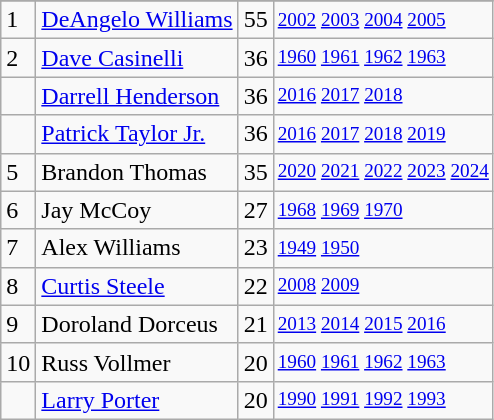<table class="wikitable">
<tr>
</tr>
<tr>
<td>1</td>
<td><a href='#'>DeAngelo Williams</a></td>
<td>55</td>
<td style="font-size:80%;"><a href='#'>2002</a> <a href='#'>2003</a> <a href='#'>2004</a> <a href='#'>2005</a></td>
</tr>
<tr>
<td>2</td>
<td><a href='#'>Dave Casinelli</a></td>
<td>36</td>
<td style="font-size:80%;"><a href='#'>1960</a> <a href='#'>1961</a> <a href='#'>1962</a> <a href='#'>1963</a></td>
</tr>
<tr>
<td></td>
<td><a href='#'>Darrell Henderson</a></td>
<td>36</td>
<td style="font-size:80%;"><a href='#'>2016</a> <a href='#'>2017</a> <a href='#'>2018</a></td>
</tr>
<tr>
<td></td>
<td><a href='#'>Patrick Taylor Jr.</a></td>
<td>36</td>
<td style="font-size:80%;"><a href='#'>2016</a> <a href='#'>2017</a> <a href='#'>2018</a> <a href='#'>2019</a></td>
</tr>
<tr>
<td>5</td>
<td>Brandon Thomas</td>
<td>35</td>
<td style="font-size:80%;"><a href='#'>2020</a> <a href='#'>2021</a> <a href='#'>2022</a> <a href='#'>2023</a> <a href='#'>2024</a></td>
</tr>
<tr>
<td>6</td>
<td>Jay McCoy</td>
<td>27</td>
<td style="font-size:80%;"><a href='#'>1968</a> <a href='#'>1969</a> <a href='#'>1970</a></td>
</tr>
<tr>
<td>7</td>
<td>Alex Williams</td>
<td>23</td>
<td style="font-size:80%;"><a href='#'>1949</a> <a href='#'>1950</a></td>
</tr>
<tr>
<td>8</td>
<td><a href='#'>Curtis Steele</a></td>
<td>22</td>
<td style="font-size:80%;"><a href='#'>2008</a> <a href='#'>2009</a></td>
</tr>
<tr>
<td>9</td>
<td>Doroland Dorceus</td>
<td>21</td>
<td style="font-size:80%;"><a href='#'>2013</a> <a href='#'>2014</a> <a href='#'>2015</a> <a href='#'>2016</a></td>
</tr>
<tr>
<td>10</td>
<td>Russ Vollmer</td>
<td>20</td>
<td style="font-size:80%;"><a href='#'>1960</a> <a href='#'>1961</a> <a href='#'>1962</a> <a href='#'>1963</a></td>
</tr>
<tr>
<td></td>
<td><a href='#'>Larry Porter</a></td>
<td>20</td>
<td style="font-size:80%;"><a href='#'>1990</a> <a href='#'>1991</a> <a href='#'>1992</a> <a href='#'>1993</a></td>
</tr>
</table>
